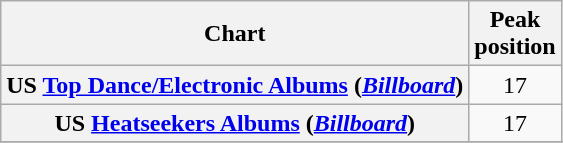<table class="wikitable sortable plainrowheaders" style="text-align:center;" border="1">
<tr>
<th scope="col">Chart</th>
<th scope="col">Peak<br>position</th>
</tr>
<tr>
<th scope="row">US <a href='#'>Top Dance/Electronic Albums</a> (<em><a href='#'>Billboard</a></em>)</th>
<td>17</td>
</tr>
<tr>
<th scope="row">US <a href='#'>Heatseekers Albums</a> (<em><a href='#'>Billboard</a></em>)</th>
<td>17</td>
</tr>
<tr>
</tr>
</table>
